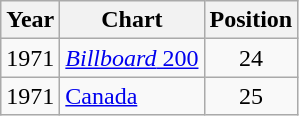<table class="wikitable">
<tr>
<th>Year</th>
<th>Chart</th>
<th>Position</th>
</tr>
<tr>
<td>1971</td>
<td><a href='#'><em>Billboard</em> 200</a></td>
<td align="center">24</td>
</tr>
<tr>
<td>1971</td>
<td><a href='#'>Canada</a></td>
<td align="center">25</td>
</tr>
</table>
